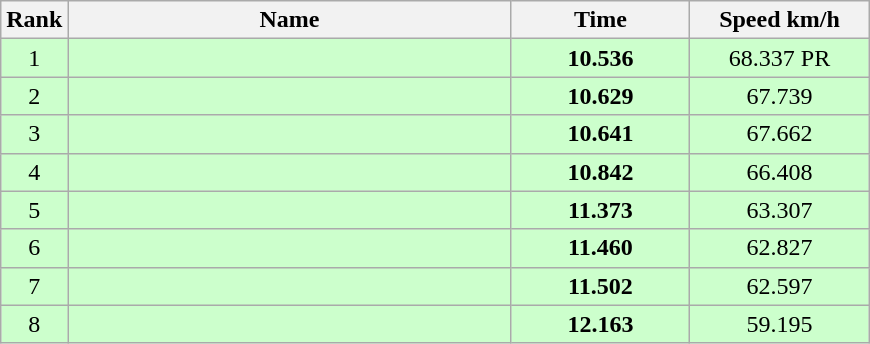<table class="wikitable" style="text-align:center;">
<tr>
<th>Rank</th>
<th style="width:18em">Name</th>
<th style="width:7em">Time</th>
<th style="width:7em">Speed km/h</th>
</tr>
<tr bgcolor=#ccffcc>
<td>1</td>
<td align=left><br><em></em></td>
<td><strong>10.536</strong></td>
<td>68.337 PR</td>
</tr>
<tr bgcolor=#ccffcc>
<td>2</td>
<td align=left><br><em></em></td>
<td><strong>10.629</strong></td>
<td>67.739</td>
</tr>
<tr bgcolor=#ccffcc>
<td>3</td>
<td align=left><br><em></em></td>
<td><strong>10.641</strong></td>
<td>67.662</td>
</tr>
<tr bgcolor=#ccffcc>
<td>4</td>
<td align=left><br><em></em></td>
<td><strong>10.842</strong></td>
<td>66.408</td>
</tr>
<tr bgcolor=#ccffcc>
<td>5</td>
<td align=left><br><em></em></td>
<td><strong>11.373</strong></td>
<td>63.307</td>
</tr>
<tr bgcolor=#ccffcc>
<td>6</td>
<td align=left><br><em></em></td>
<td><strong>11.460</strong></td>
<td>62.827</td>
</tr>
<tr bgcolor=#ccffcc>
<td>7</td>
<td align=left><br><em></em></td>
<td><strong>11.502</strong></td>
<td>62.597</td>
</tr>
<tr bgcolor=#ccffcc>
<td>8</td>
<td align=left><br><em></em></td>
<td><strong>12.163</strong></td>
<td>59.195</td>
</tr>
</table>
